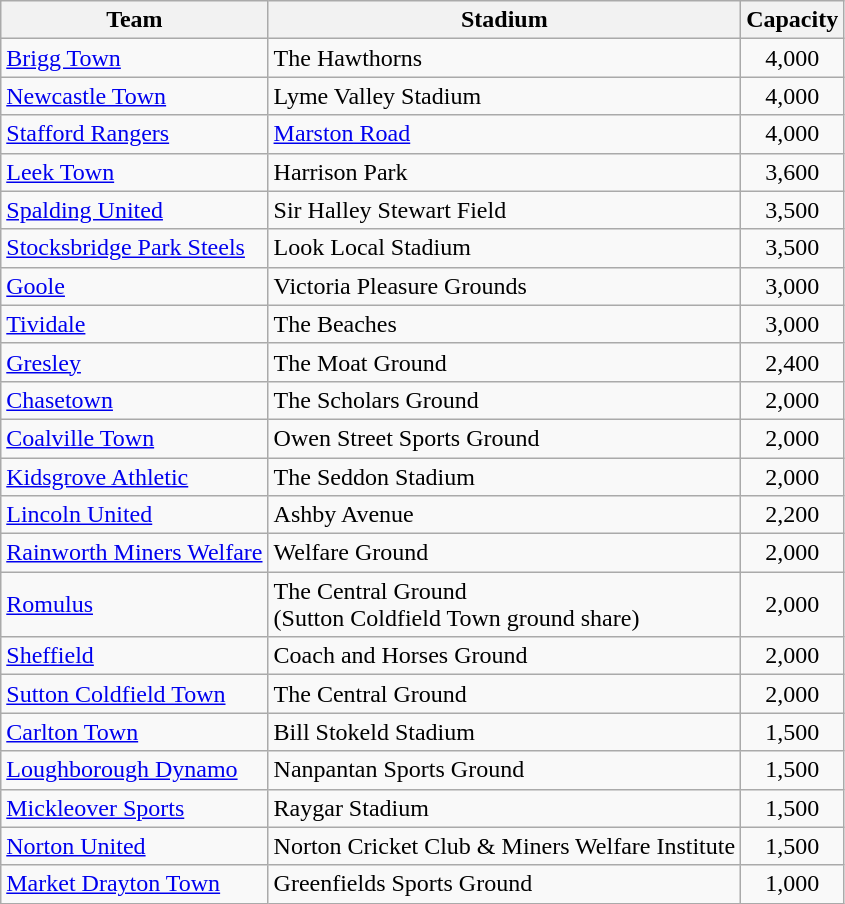<table class="wikitable sortable">
<tr>
<th>Team</th>
<th>Stadium</th>
<th>Capacity</th>
</tr>
<tr>
<td><a href='#'>Brigg Town</a></td>
<td>The Hawthorns</td>
<td style="text-align:center;">4,000</td>
</tr>
<tr>
<td><a href='#'>Newcastle Town</a></td>
<td>Lyme Valley Stadium</td>
<td style="text-align:center;">4,000</td>
</tr>
<tr>
<td><a href='#'>Stafford Rangers</a></td>
<td><a href='#'>Marston Road</a></td>
<td style="text-align:center;">4,000</td>
</tr>
<tr>
<td><a href='#'>Leek Town</a></td>
<td>Harrison Park</td>
<td style="text-align:center;">3,600</td>
</tr>
<tr>
<td><a href='#'>Spalding United</a></td>
<td>Sir Halley Stewart Field</td>
<td style="text-align:center;">3,500</td>
</tr>
<tr>
<td><a href='#'>Stocksbridge Park Steels</a></td>
<td>Look Local Stadium</td>
<td style="text-align:center;">3,500</td>
</tr>
<tr>
<td><a href='#'>Goole</a></td>
<td>Victoria Pleasure Grounds</td>
<td style="text-align:center;">3,000</td>
</tr>
<tr>
<td><a href='#'>Tividale</a></td>
<td>The Beaches</td>
<td style="text-align:center;">3,000</td>
</tr>
<tr>
<td><a href='#'>Gresley</a></td>
<td>The Moat Ground</td>
<td style="text-align:center;">2,400</td>
</tr>
<tr>
<td><a href='#'>Chasetown</a></td>
<td>The Scholars Ground</td>
<td style="text-align:center;">2,000</td>
</tr>
<tr>
<td><a href='#'>Coalville Town</a></td>
<td>Owen Street Sports Ground</td>
<td style="text-align:center;">2,000</td>
</tr>
<tr>
<td><a href='#'>Kidsgrove Athletic</a></td>
<td>The Seddon Stadium</td>
<td style="text-align:center;">2,000</td>
</tr>
<tr>
<td><a href='#'>Lincoln United</a></td>
<td>Ashby Avenue</td>
<td style="text-align:center;">2,200</td>
</tr>
<tr>
<td><a href='#'>Rainworth Miners Welfare</a></td>
<td>Welfare Ground</td>
<td style="text-align:center;">2,000</td>
</tr>
<tr>
<td><a href='#'>Romulus</a></td>
<td>The Central Ground <br>(Sutton Coldfield Town ground share)</td>
<td style="text-align:center;">2,000</td>
</tr>
<tr>
<td><a href='#'>Sheffield</a></td>
<td>Coach and Horses Ground</td>
<td style="text-align:center;">2,000</td>
</tr>
<tr>
<td><a href='#'>Sutton Coldfield Town</a></td>
<td>The Central Ground</td>
<td style="text-align:center;">2,000</td>
</tr>
<tr>
<td><a href='#'>Carlton Town</a></td>
<td>Bill Stokeld Stadium</td>
<td style="text-align:center;">1,500</td>
</tr>
<tr>
<td><a href='#'>Loughborough Dynamo</a></td>
<td>Nanpantan Sports Ground</td>
<td style="text-align:center;">1,500</td>
</tr>
<tr>
<td><a href='#'>Mickleover Sports</a></td>
<td>Raygar Stadium</td>
<td style="text-align:center;">1,500</td>
</tr>
<tr>
<td><a href='#'>Norton United</a></td>
<td>Norton Cricket Club & Miners Welfare Institute</td>
<td style="text-align:center;">1,500</td>
</tr>
<tr>
<td><a href='#'>Market Drayton Town</a></td>
<td>Greenfields Sports Ground</td>
<td style="text-align:center;">1,000</td>
</tr>
</table>
